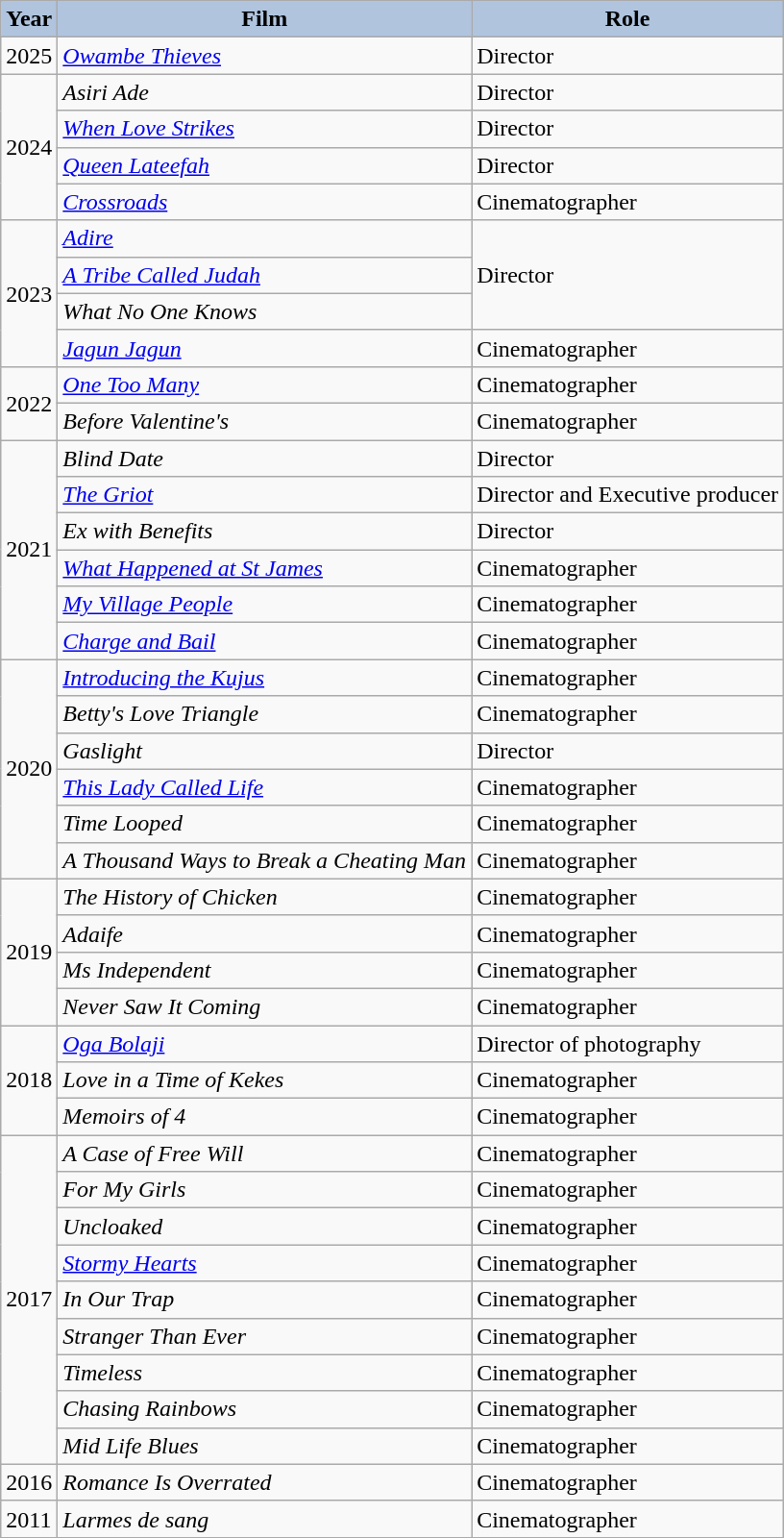<table class="wikitable">
<tr>
<th style="background:#B0C4DE;">Year</th>
<th style="background:#B0C4DE;">Film</th>
<th style="background:#B0C4DE;">Role</th>
</tr>
<tr>
<td>2025</td>
<td><a href='#'><em>Owambe Thieves</em></a></td>
<td>Director</td>
</tr>
<tr>
<td rowspan="4">2024</td>
<td><em>Asiri Ade</em></td>
<td>Director</td>
</tr>
<tr>
<td><em><a href='#'>When Love Strikes</a></em></td>
<td>Director</td>
</tr>
<tr>
<td><em><a href='#'>Queen Lateefah</a></em></td>
<td>Director</td>
</tr>
<tr>
<td><em><a href='#'>Crossroads</a></em></td>
<td>Cinematographer</td>
</tr>
<tr>
<td rowspan="4">2023</td>
<td><a href='#'><em>Adire</em></a></td>
<td rowspan="3">Director</td>
</tr>
<tr>
<td><em><a href='#'>A Tribe Called Judah</a></em></td>
</tr>
<tr>
<td><em>What No One Knows</em></td>
</tr>
<tr>
<td><em><a href='#'>Jagun Jagun</a></em></td>
<td>Cinematographer</td>
</tr>
<tr>
<td rowspan="2">2022</td>
<td><em><a href='#'>One Too Many</a></em></td>
<td>Cinematographer</td>
</tr>
<tr>
<td><em>Before Valentine's</em></td>
<td>Cinematographer</td>
</tr>
<tr>
<td rowspan="6">2021</td>
<td><em>Blind Date</em></td>
<td>Director</td>
</tr>
<tr>
<td><em><a href='#'>The Griot</a></em></td>
<td>Director and Executive producer</td>
</tr>
<tr>
<td><em>Ex with Benefits</em></td>
<td>Director</td>
</tr>
<tr>
<td><em><a href='#'>What Happened at St James</a></em></td>
<td>Cinematographer</td>
</tr>
<tr>
<td><em><a href='#'>My Village People</a></em></td>
<td>Cinematographer</td>
</tr>
<tr>
<td><em><a href='#'>Charge and Bail</a></em></td>
<td>Cinematographer</td>
</tr>
<tr>
<td rowspan="6">2020</td>
<td><em><a href='#'>Introducing the Kujus</a></em></td>
<td>Cinematographer</td>
</tr>
<tr>
<td><em>Betty's Love Triangle</em></td>
<td>Cinematographer</td>
</tr>
<tr>
<td><em>Gaslight</em></td>
<td>Director</td>
</tr>
<tr>
<td><em><a href='#'>This Lady Called Life</a></em></td>
<td>Cinematographer</td>
</tr>
<tr>
<td><em>Time Looped</em></td>
<td>Cinematographer</td>
</tr>
<tr>
<td><em>A Thousand Ways to Break a Cheating Man</em></td>
<td>Cinematographer</td>
</tr>
<tr>
<td rowspan="4">2019</td>
<td><em>The History of Chicken</em></td>
<td>Cinematographer</td>
</tr>
<tr>
<td><em>Adaife</em></td>
<td>Cinematographer</td>
</tr>
<tr>
<td><em>Ms Independent</em></td>
<td>Cinematographer</td>
</tr>
<tr>
<td><em>Never Saw It Coming</em></td>
<td>Cinematographer</td>
</tr>
<tr>
<td rowspan="3">2018</td>
<td><em><a href='#'>Oga Bolaji</a></em></td>
<td>Director of photography</td>
</tr>
<tr>
<td><em>Love in a Time of Kekes</em></td>
<td>Cinematographer</td>
</tr>
<tr>
<td><em>Memoirs of 4</em></td>
<td>Cinematographer</td>
</tr>
<tr>
<td rowspan="9">2017</td>
<td><em>A Case of Free Will</em></td>
<td>Cinematographer</td>
</tr>
<tr>
<td><em>For My Girls</em></td>
<td>Cinematographer</td>
</tr>
<tr>
<td><em>Uncloaked</em></td>
<td>Cinematographer</td>
</tr>
<tr>
<td><em><a href='#'>Stormy Hearts</a></em></td>
<td>Cinematographer</td>
</tr>
<tr>
<td><em>In Our Trap</em></td>
<td>Cinematographer</td>
</tr>
<tr>
<td><em>Stranger Than Ever</em></td>
<td>Cinematographer</td>
</tr>
<tr>
<td><em>Timeless</em></td>
<td>Cinematographer</td>
</tr>
<tr>
<td><em>Chasing Rainbows</em></td>
<td>Cinematographer</td>
</tr>
<tr>
<td><em>Mid Life Blues</em></td>
<td>Cinematographer</td>
</tr>
<tr>
<td>2016</td>
<td><em>Romance Is Overrated</em></td>
<td>Cinematographer</td>
</tr>
<tr>
<td>2011</td>
<td><em>Larmes de sang</em></td>
<td>Cinematographer</td>
</tr>
</table>
